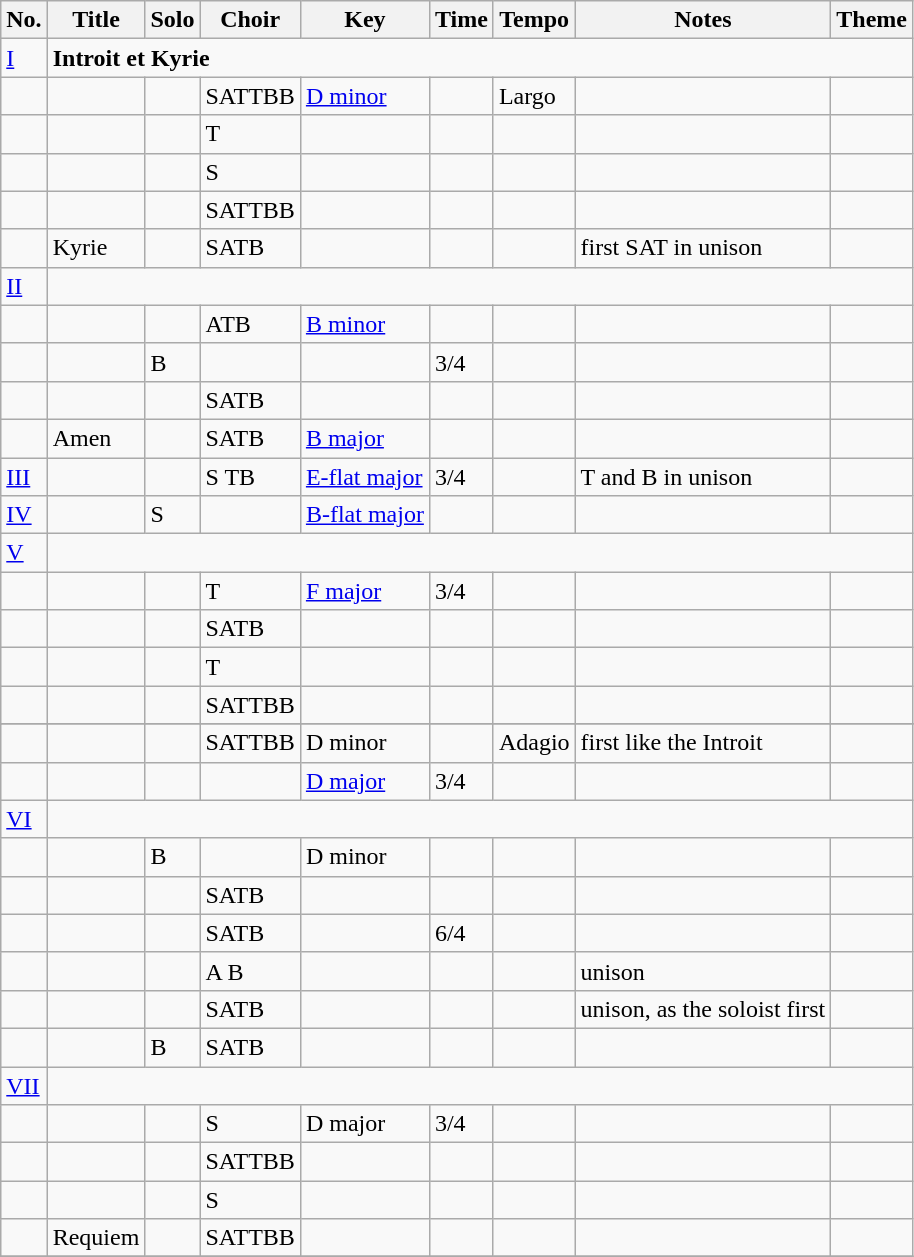<table class="wikitable">
<tr>
<th>No.</th>
<th>Title</th>
<th>Solo</th>
<th>Choir</th>
<th>Key</th>
<th>Time</th>
<th>Tempo</th>
<th>Notes</th>
<th>Theme</th>
</tr>
<tr>
<td><a href='#'>I</a></td>
<td colspan="8"><strong>Introit et Kyrie</strong></td>
</tr>
<tr>
<td></td>
<td></td>
<td></td>
<td>SATTBB</td>
<td><a href='#'>D minor</a></td>
<td></td>
<td>Largo</td>
<td></td>
<td></td>
</tr>
<tr>
<td></td>
<td></td>
<td></td>
<td>T</td>
<td></td>
<td></td>
<td></td>
<td></td>
<td></td>
</tr>
<tr>
<td></td>
<td></td>
<td></td>
<td>S</td>
<td></td>
<td></td>
<td></td>
<td></td>
<td></td>
</tr>
<tr>
<td></td>
<td></td>
<td></td>
<td>SATTBB</td>
<td></td>
<td></td>
<td></td>
<td></td>
<td></td>
</tr>
<tr>
<td></td>
<td>Kyrie</td>
<td></td>
<td>SATB</td>
<td></td>
<td></td>
<td></td>
<td>first SAT in unison</td>
<td></td>
</tr>
<tr>
<td><a href='#'>II</a></td>
<td colspan="8"><strong></strong></td>
</tr>
<tr>
<td></td>
<td></td>
<td></td>
<td>ATB</td>
<td><a href='#'>B minor</a></td>
<td></td>
<td></td>
<td></td>
<td></td>
</tr>
<tr>
<td></td>
<td></td>
<td>B</td>
<td></td>
<td></td>
<td>3/4</td>
<td></td>
<td></td>
<td></td>
</tr>
<tr>
<td></td>
<td></td>
<td></td>
<td>SATB</td>
<td></td>
<td></td>
<td></td>
<td></td>
<td></td>
</tr>
<tr>
<td></td>
<td>Amen</td>
<td></td>
<td>SATB</td>
<td><a href='#'>B major</a></td>
<td></td>
<td></td>
<td></td>
<td></td>
</tr>
<tr>
<td><a href='#'>III</a></td>
<td><strong></strong></td>
<td></td>
<td>S TB</td>
<td><a href='#'>E-flat major</a></td>
<td>3/4</td>
<td></td>
<td>T and B in unison</td>
<td></td>
</tr>
<tr>
<td><a href='#'>IV</a></td>
<td><strong></strong></td>
<td>S</td>
<td></td>
<td><a href='#'>B-flat major</a></td>
<td></td>
<td></td>
<td></td>
<td></td>
</tr>
<tr>
<td><a href='#'>V</a></td>
<td colspan="8"><strong></strong></td>
</tr>
<tr>
<td></td>
<td></td>
<td></td>
<td>T</td>
<td><a href='#'>F major</a></td>
<td>3/4</td>
<td></td>
<td></td>
<td></td>
</tr>
<tr>
<td></td>
<td></td>
<td></td>
<td>SATB</td>
<td></td>
<td></td>
<td></td>
<td></td>
<td></td>
</tr>
<tr>
<td></td>
<td></td>
<td></td>
<td>T</td>
<td></td>
<td></td>
<td></td>
<td></td>
<td></td>
</tr>
<tr>
<td></td>
<td></td>
<td></td>
<td>SATTBB</td>
<td></td>
<td></td>
<td></td>
<td></td>
<td></td>
</tr>
<tr>
</tr>
<tr>
<td></td>
<td></td>
<td></td>
<td>SATTBB</td>
<td>D minor</td>
<td></td>
<td>Adagio</td>
<td>first like the Introit</td>
<td></td>
</tr>
<tr>
<td></td>
<td></td>
<td></td>
<td></td>
<td><a href='#'>D major</a></td>
<td>3/4</td>
<td></td>
<td></td>
<td></td>
</tr>
<tr>
<td><a href='#'>VI</a></td>
<td colspan="8"><strong></strong></td>
</tr>
<tr>
<td></td>
<td></td>
<td>B</td>
<td></td>
<td>D minor</td>
<td></td>
<td></td>
<td></td>
<td></td>
</tr>
<tr>
<td></td>
<td></td>
<td></td>
<td>SATB</td>
<td></td>
<td></td>
<td></td>
<td></td>
<td></td>
</tr>
<tr>
<td></td>
<td></td>
<td></td>
<td>SATB</td>
<td></td>
<td>6/4</td>
<td></td>
<td></td>
<td></td>
</tr>
<tr>
<td></td>
<td></td>
<td></td>
<td>A B</td>
<td></td>
<td></td>
<td></td>
<td>unison</td>
<td></td>
</tr>
<tr>
<td></td>
<td></td>
<td></td>
<td>SATB</td>
<td></td>
<td></td>
<td></td>
<td>unison, as the soloist first</td>
<td></td>
</tr>
<tr>
<td></td>
<td></td>
<td>B</td>
<td>SATB</td>
<td></td>
<td></td>
<td></td>
<td></td>
<td></td>
</tr>
<tr>
<td><a href='#'>VII</a></td>
<td colspan="8"><strong></strong></td>
</tr>
<tr>
<td></td>
<td></td>
<td></td>
<td>S</td>
<td>D major</td>
<td>3/4</td>
<td></td>
<td></td>
<td></td>
</tr>
<tr>
<td></td>
<td></td>
<td></td>
<td>SATTBB</td>
<td></td>
<td></td>
<td></td>
<td></td>
<td></td>
</tr>
<tr>
<td></td>
<td></td>
<td></td>
<td>S</td>
<td></td>
<td></td>
<td></td>
<td></td>
<td></td>
</tr>
<tr>
<td></td>
<td>Requiem</td>
<td></td>
<td>SATTBB</td>
<td></td>
<td></td>
<td></td>
<td></td>
<td></td>
</tr>
<tr>
</tr>
</table>
